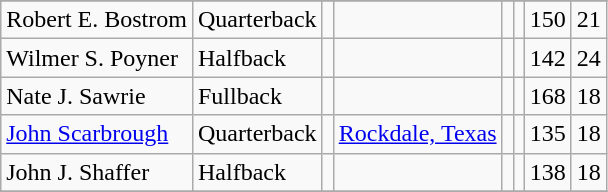<table class="wikitable">
<tr>
</tr>
<tr>
<td>Robert E. Bostrom</td>
<td>Quarterback</td>
<td></td>
<td></td>
<td></td>
<td></td>
<td>150</td>
<td>21</td>
</tr>
<tr>
<td>Wilmer S. Poyner</td>
<td>Halfback</td>
<td></td>
<td></td>
<td></td>
<td></td>
<td>142</td>
<td>24</td>
</tr>
<tr>
<td>Nate J. Sawrie</td>
<td>Fullback</td>
<td></td>
<td></td>
<td></td>
<td></td>
<td>168</td>
<td>18</td>
</tr>
<tr>
<td><a href='#'>John Scarbrough</a></td>
<td>Quarterback</td>
<td></td>
<td><a href='#'>Rockdale, Texas</a></td>
<td></td>
<td></td>
<td>135</td>
<td>18</td>
</tr>
<tr>
<td>John J. Shaffer</td>
<td>Halfback</td>
<td></td>
<td></td>
<td></td>
<td></td>
<td>138</td>
<td>18</td>
</tr>
<tr>
</tr>
</table>
